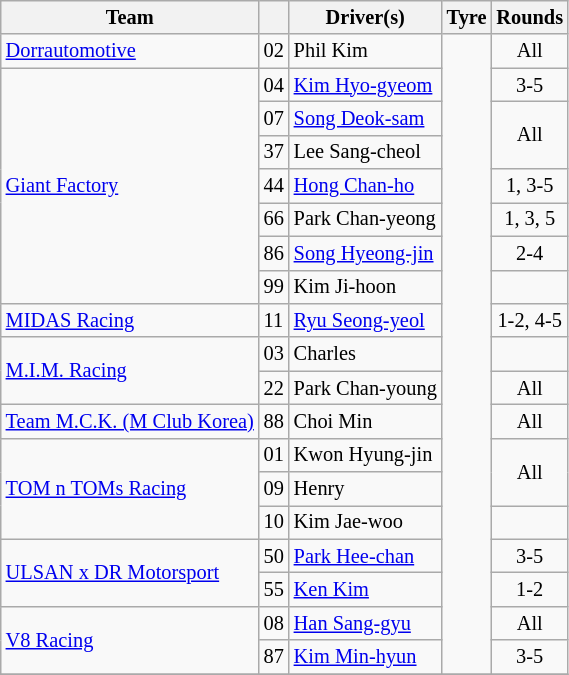<table class="wikitable" style="font-size: 85%;">
<tr>
<th>Team</th>
<th></th>
<th class="unsortable">Driver(s)</th>
<th>Tyre</th>
<th>Rounds</th>
</tr>
<tr>
<td><a href='#'>Dorrautomotive</a></td>
<td>02</td>
<td> Phil Kim</td>
<td align="center" rowspan=19></td>
<td align=center>All</td>
</tr>
<tr>
<td rowspan=7><a href='#'>Giant Factory</a></td>
<td>04</td>
<td> <a href='#'>Kim Hyo-gyeom</a></td>
<td align=center>3-5</td>
</tr>
<tr>
<td>07</td>
<td> <a href='#'>Song Deok-sam</a></td>
<td rowspan=2 align=center>All</td>
</tr>
<tr>
<td>37</td>
<td> Lee Sang-cheol</td>
</tr>
<tr>
<td>44</td>
<td> <a href='#'>Hong Chan-ho</a></td>
<td align=center>1, 3-5</td>
</tr>
<tr>
<td>66</td>
<td> Park Chan-yeong</td>
<td align=center>1, 3, 5</td>
</tr>
<tr>
<td>86</td>
<td> <a href='#'>Song Hyeong-jin</a></td>
<td align=center>2-4</td>
</tr>
<tr>
<td>99</td>
<td> Kim Ji-hoon</td>
</tr>
<tr>
<td><a href='#'>MIDAS Racing</a></td>
<td>11</td>
<td> <a href='#'>Ryu Seong-yeol</a></td>
<td align=center>1-2, 4-5</td>
</tr>
<tr>
<td rowspan=2><a href='#'>M.I.M. Racing</a></td>
<td>03</td>
<td> Charles</td>
<td></td>
</tr>
<tr>
<td>22</td>
<td> Park Chan-young</td>
<td align=center>All</td>
</tr>
<tr>
<td><a href='#'>Team M.C.K. (M Club Korea)</a></td>
<td>88</td>
<td> Choi Min</td>
<td align=center>All</td>
</tr>
<tr>
<td rowspan=3><a href='#'>TOM n TOMs Racing</a></td>
<td>01</td>
<td> Kwon Hyung-jin</td>
<td rowspan=2 align=center>All</td>
</tr>
<tr>
<td>09</td>
<td> Henry</td>
</tr>
<tr>
<td>10</td>
<td> Kim Jae-woo</td>
<td></td>
</tr>
<tr>
<td rowspan=2><a href='#'>ULSAN x DR Motorsport</a></td>
<td>50</td>
<td> <a href='#'>Park Hee-chan</a></td>
<td align=center>3-5</td>
</tr>
<tr>
<td>55</td>
<td> <a href='#'>Ken Kim</a></td>
<td align=center>1-2</td>
</tr>
<tr>
<td rowspan=2><a href='#'>V8 Racing</a></td>
<td>08</td>
<td> <a href='#'>Han Sang-gyu</a></td>
<td align=center>All</td>
</tr>
<tr>
<td>87</td>
<td> <a href='#'>Kim Min-hyun</a></td>
<td align=center>3-5</td>
</tr>
<tr>
</tr>
</table>
